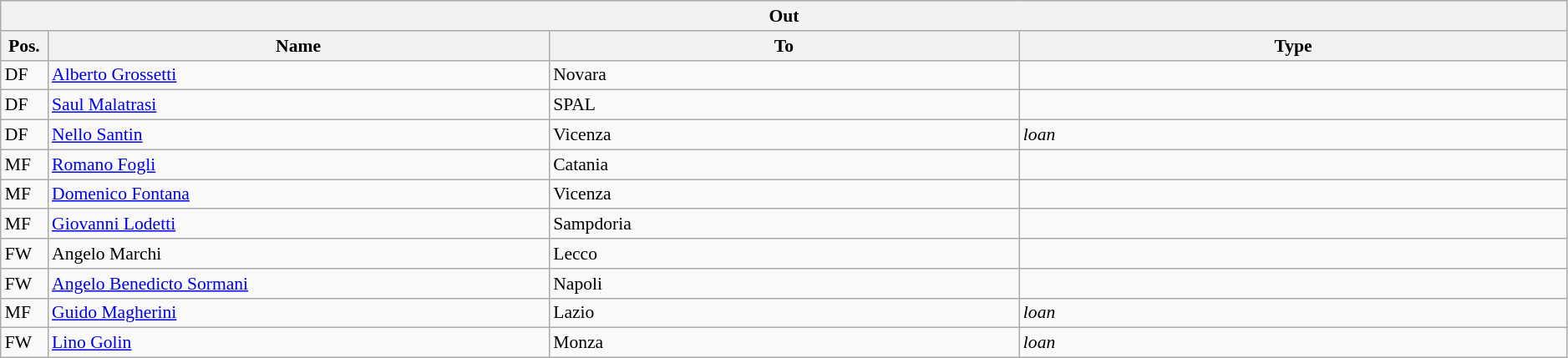<table class="wikitable" style="font-size:90%;width:99%;">
<tr>
<th colspan="4">Out</th>
</tr>
<tr>
<th width=3%>Pos.</th>
<th width=32%>Name</th>
<th width=30%>To</th>
<th width=35%>Type</th>
</tr>
<tr>
<td>DF</td>
<td><a href='#'>Alberto Grossetti</a></td>
<td>Novara</td>
<td></td>
</tr>
<tr>
<td>DF</td>
<td><a href='#'>Saul Malatrasi</a></td>
<td>SPAL</td>
<td></td>
</tr>
<tr>
<td>DF</td>
<td><a href='#'>Nello Santin</a></td>
<td>Vicenza</td>
<td><em>loan</em></td>
</tr>
<tr>
<td>MF</td>
<td><a href='#'>Romano Fogli</a></td>
<td>Catania</td>
<td></td>
</tr>
<tr>
<td>MF</td>
<td><a href='#'>Domenico Fontana</a></td>
<td>Vicenza</td>
<td></td>
</tr>
<tr>
<td>MF</td>
<td><a href='#'>Giovanni Lodetti</a></td>
<td>Sampdoria</td>
<td></td>
</tr>
<tr>
<td>FW</td>
<td>Angelo Marchi</td>
<td>Lecco</td>
<td></td>
</tr>
<tr>
<td>FW</td>
<td><a href='#'>Angelo Benedicto Sormani</a></td>
<td>Napoli</td>
<td></td>
</tr>
<tr>
<td>MF</td>
<td><a href='#'>Guido Magherini</a></td>
<td>Lazio</td>
<td><em>loan</em></td>
</tr>
<tr>
<td>FW</td>
<td><a href='#'>Lino Golin</a></td>
<td>Monza</td>
<td><em>loan</em></td>
</tr>
</table>
